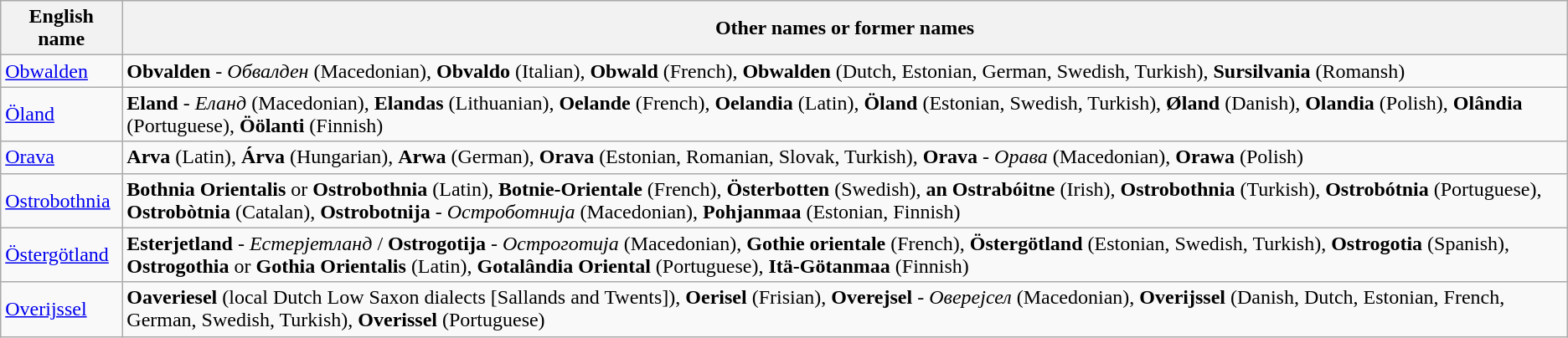<table class="wikitable">
<tr>
<th>English name</th>
<th>Other names or former names</th>
</tr>
<tr>
<td><a href='#'>Obwalden</a></td>
<td><strong>Obvalden</strong> - <em>Обвалден</em> (Macedonian), <strong>Obvaldo</strong> (Italian), <strong>Obwald</strong> (French), <strong>Obwalden</strong> (Dutch, Estonian, German, Swedish, Turkish), <strong>Sursilvania</strong> (Romansh)</td>
</tr>
<tr>
<td><a href='#'>Öland</a></td>
<td><strong>Eland</strong> - <em>Еланд</em> (Macedonian), <strong>Elandas</strong> (Lithuanian), <strong>Oelande</strong> (French), <strong>Oelandia</strong> (Latin), <strong>Öland</strong> (Estonian, Swedish, Turkish), <strong>Øland</strong> (Danish), <strong>Olandia</strong> (Polish), <strong>Olândia</strong> (Portuguese), <strong>Öölanti</strong> (Finnish)</td>
</tr>
<tr>
<td><a href='#'>Orava</a></td>
<td><strong>Arva</strong> (Latin), <strong>Árva</strong> (Hungarian), <strong>Arwa</strong> (German), <strong>Orava</strong> (Estonian, Romanian, Slovak, Turkish), <strong>Orava</strong> - <em>Орава</em> (Macedonian), <strong>Orawa</strong> (Polish)</td>
</tr>
<tr>
<td><a href='#'>Ostrobothnia</a></td>
<td><strong>Bothnia Orientalis</strong> or <strong>Ostrobothnia</strong> (Latin), <strong>Botnie-Orientale</strong> (French), <strong>Österbotten</strong> (Swedish), <strong>an Ostrabóitne</strong> (Irish), <strong>Ostrobothnia</strong> (Turkish), <strong>Ostrobótnia</strong> (Portuguese), <strong>Ostrobòtnia</strong> (Catalan), <strong>Ostrobotnija</strong> - <em>Остроботнија</em> (Macedonian), <strong>Pohjanmaa</strong> (Estonian, Finnish)</td>
</tr>
<tr>
<td><a href='#'>Östergötland</a></td>
<td><strong>Esterjetland</strong> - <em>Естерјетланд</em> / <strong>Ostrogotija</strong> - <em>Остроготија</em> (Macedonian), <strong>Gothie orientale</strong> (French), <strong>Östergötland</strong> (Estonian, Swedish, Turkish), <strong>Ostrogotia</strong> (Spanish), <strong>Ostrogothia</strong> or <strong>Gothia Orientalis</strong> (Latin), <strong>Gotalândia Oriental</strong> (Portuguese), <strong>Itä-Götanmaa</strong> (Finnish)</td>
</tr>
<tr>
<td><a href='#'>Overijssel</a></td>
<td><strong>Oaveriesel</strong> (local Dutch Low Saxon dialects [Sallands and Twents]), <strong>Oerisel</strong> (Frisian), <strong>Overejsel</strong> - <em>Оверејсел</em> (Macedonian), <strong>Overijssel</strong> (Danish, Dutch, Estonian, French, German, Swedish, Turkish), <strong>Overissel</strong> (Portuguese)</td>
</tr>
</table>
